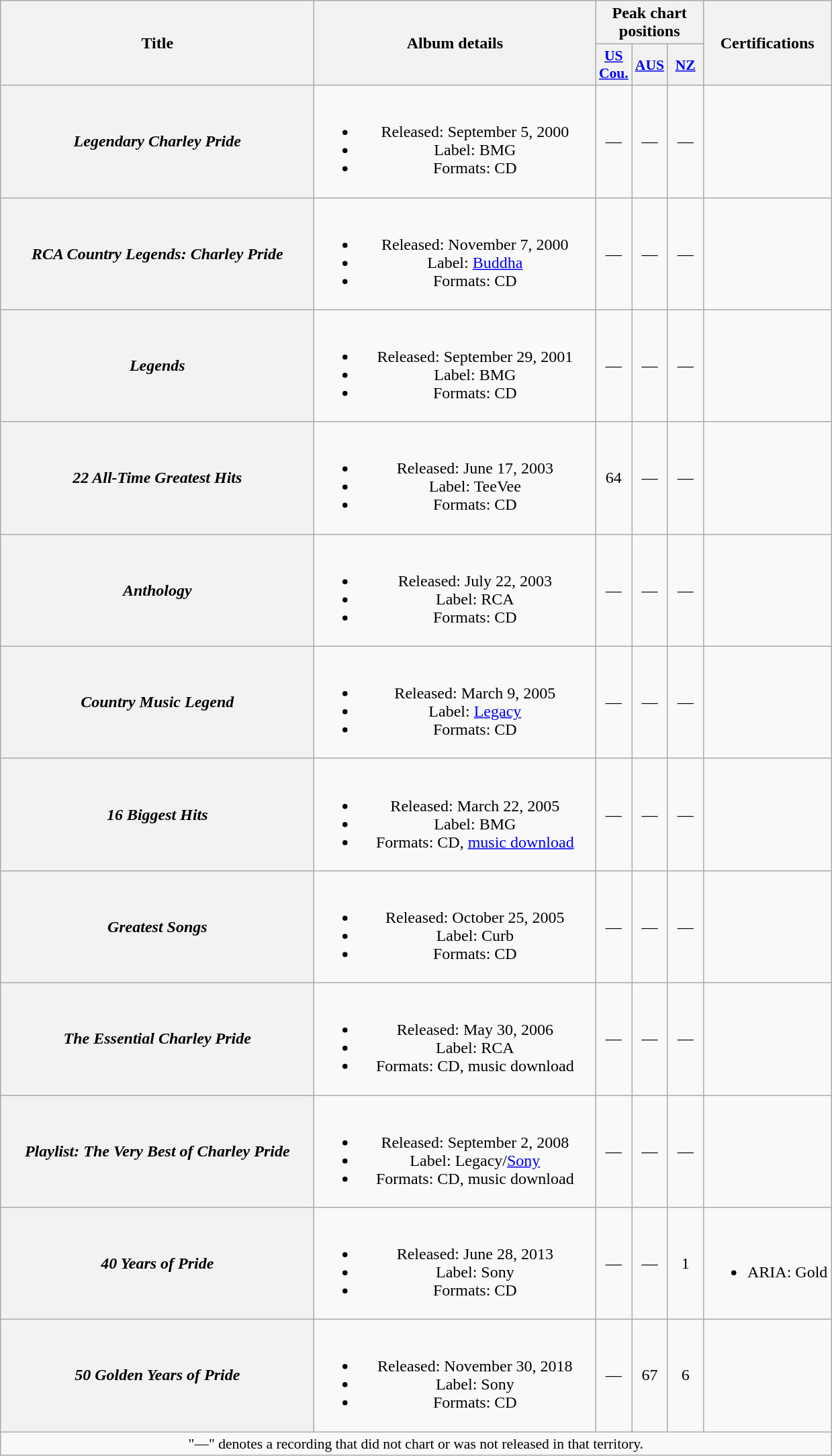<table class="wikitable plainrowheaders" style="text-align:center;" border="1">
<tr>
<th scope="col" rowspan="2" style="width:19em;">Title</th>
<th scope="col" rowspan="2" style="width:17em;">Album details</th>
<th scope="col" colspan="3">Peak chart<br>positions</th>
<th scope="col" rowspan="2">Certifications</th>
</tr>
<tr>
<th scope="col" style="width:2em;font-size:90%;"><a href='#'>US<br>Cou.</a><br></th>
<th scope="col" style="width:2em;font-size:90%;"><a href='#'>AUS</a><br></th>
<th scope="col" style="width:2em;font-size:90%;"><a href='#'>NZ</a><br></th>
</tr>
<tr>
<th scope="row"><em>Legendary Charley Pride</em></th>
<td><br><ul><li>Released: September 5, 2000</li><li>Label: BMG</li><li>Formats: CD</li></ul></td>
<td>—</td>
<td>—</td>
<td>—</td>
<td></td>
</tr>
<tr>
<th scope="row"><em>RCA Country Legends: Charley Pride</em></th>
<td><br><ul><li>Released: November 7, 2000</li><li>Label: <a href='#'>Buddha</a></li><li>Formats: CD</li></ul></td>
<td>—</td>
<td>—</td>
<td>—</td>
<td></td>
</tr>
<tr>
<th scope="row"><em>Legends</em></th>
<td><br><ul><li>Released: September 29, 2001</li><li>Label: BMG</li><li>Formats: CD</li></ul></td>
<td>—</td>
<td>—</td>
<td>—</td>
<td></td>
</tr>
<tr>
<th scope="row"><em>22 All-Time Greatest Hits</em></th>
<td><br><ul><li>Released: June 17, 2003</li><li>Label: TeeVee</li><li>Formats: CD</li></ul></td>
<td>64</td>
<td>—</td>
<td>—</td>
<td></td>
</tr>
<tr>
<th scope="row"><em>Anthology</em></th>
<td><br><ul><li>Released: July 22, 2003</li><li>Label: RCA</li><li>Formats: CD</li></ul></td>
<td>—</td>
<td>—</td>
<td>—</td>
<td></td>
</tr>
<tr>
<th scope="row"><em>Country Music Legend</em></th>
<td><br><ul><li>Released: March 9, 2005</li><li>Label: <a href='#'>Legacy</a></li><li>Formats: CD</li></ul></td>
<td>—</td>
<td>—</td>
<td>—</td>
<td></td>
</tr>
<tr>
<th scope="row"><em>16 Biggest Hits</em></th>
<td><br><ul><li>Released: March 22, 2005</li><li>Label: BMG</li><li>Formats: CD, <a href='#'>music download</a></li></ul></td>
<td>—</td>
<td>—</td>
<td>—</td>
<td></td>
</tr>
<tr>
<th scope="row"><em>Greatest Songs</em></th>
<td><br><ul><li>Released: October 25, 2005</li><li>Label: Curb</li><li>Formats: CD</li></ul></td>
<td>—</td>
<td>—</td>
<td>—</td>
<td></td>
</tr>
<tr>
<th scope="row"><em>The Essential Charley Pride</em></th>
<td><br><ul><li>Released: May 30, 2006</li><li>Label: RCA</li><li>Formats: CD, music download</li></ul></td>
<td>—</td>
<td>—</td>
<td>—</td>
<td></td>
</tr>
<tr>
<th scope="row"><em>Playlist: The Very Best of Charley Pride</em></th>
<td><br><ul><li>Released: September 2, 2008</li><li>Label: Legacy/<a href='#'>Sony</a></li><li>Formats: CD, music download</li></ul></td>
<td>—</td>
<td>—</td>
<td>—</td>
<td></td>
</tr>
<tr>
<th scope="row"><em>40 Years of Pride</em></th>
<td><br><ul><li>Released: June 28, 2013</li><li>Label: Sony</li><li>Formats: CD</li></ul></td>
<td>—</td>
<td>—</td>
<td>1</td>
<td><br><ul><li>ARIA: Gold</li></ul></td>
</tr>
<tr>
<th scope="row"><em>50 Golden Years of Pride</em></th>
<td><br><ul><li>Released: November 30, 2018</li><li>Label: Sony</li><li>Formats: CD</li></ul></td>
<td>—</td>
<td>67</td>
<td>6</td>
<td></td>
</tr>
<tr>
<td colspan="6" style="font-size:90%">"—" denotes a recording that did not chart or was not released in that territory.</td>
</tr>
</table>
